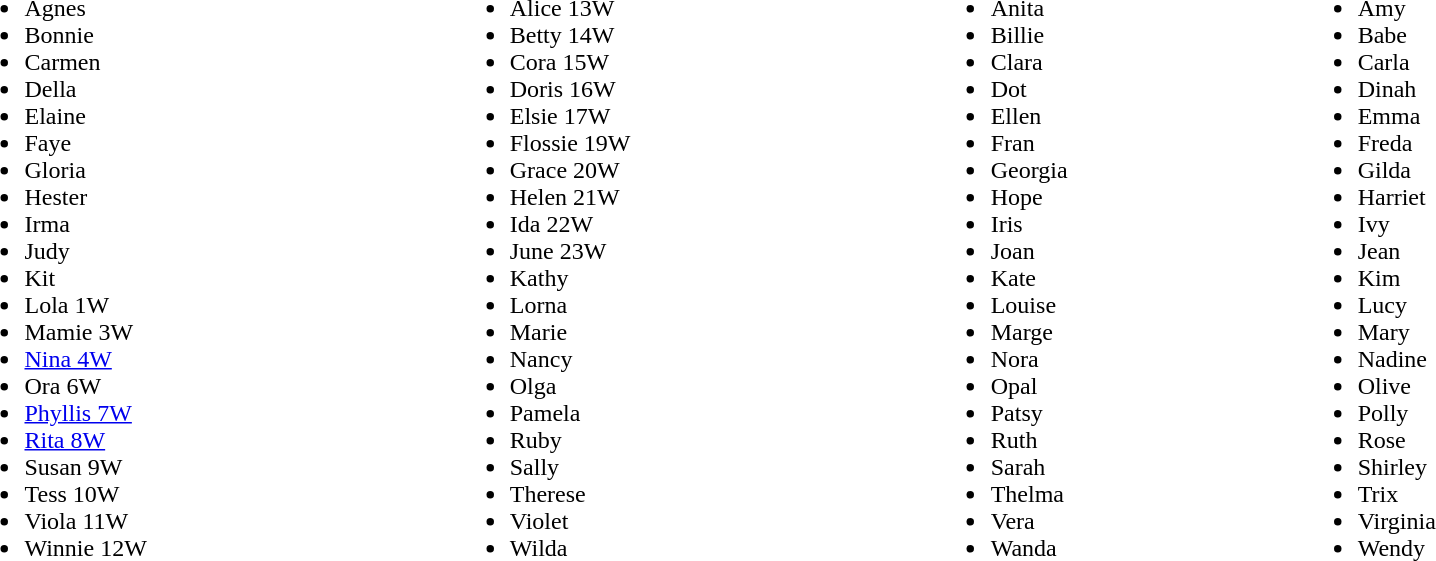<table width="90%">
<tr>
<td><br><ul><li><div>Agnes</div></li><li><div>Bonnie</div></li><li><div>Carmen</div></li><li><div>Della</div></li><li><div>Elaine</div></li><li><div>Faye</div></li><li><div>Gloria</div></li><li><div>Hester</div></li><li><div>Irma</div></li><li><div>Judy</div></li><li><div>Kit</div></li><li>Lola 1W</li><li>Mamie 3W</li><li><a href='#'>Nina 4W</a></li><li>Ora 6W</li><li><a href='#'>Phyllis 7W</a></li><li><a href='#'>Rita 8W</a></li><li>Susan 9W</li><li>Tess 10W</li><li>Viola 11W</li><li>Winnie 12W</li></ul></td>
<td><br><ul><li>Alice 13W</li><li>Betty 14W</li><li>Cora 15W</li><li>Doris 16W</li><li>Elsie 17W</li><li>Flossie 19W</li><li>Grace 20W</li><li>Helen 21W</li><li>Ida 22W</li><li>June 23W</li><li><div>Kathy</div></li><li><div>Lorna</div></li><li><div>Marie</div></li><li><div>Nancy</div></li><li><div>Olga</div></li><li><div>Pamela</div></li><li><div>Ruby</div></li><li><div>Sally</div></li><li><div>Therese</div></li><li><div>Violet</div></li><li><div>Wilda</div></li></ul></td>
<td><br><ul><li><div>Anita</div></li><li><div>Billie</div></li><li><div>Clara</div></li><li><div>Dot</div></li><li><div>Ellen</div></li><li><div>Fran</div></li><li><div>Georgia</div></li><li><div>Hope</div></li><li><div>Iris</div></li><li><div>Joan</div></li><li><div>Kate</div></li><li><div>Louise</div></li><li><div>Marge</div></li><li><div>Nora</div></li><li><div>Opal</div></li><li><div>Patsy</div></li><li><div>Ruth</div></li><li><div>Sarah</div></li><li><div>Thelma</div></li><li><div>Vera</div></li><li><div>Wanda</div></li></ul></td>
<td><br><ul><li><div>Amy</div></li><li><div>Babe</div></li><li><div>Carla</div></li><li><div>Dinah</div></li><li><div>Emma</div></li><li><div>Freda</div></li><li><div>Gilda</div></li><li><div>Harriet</div></li><li><div>Ivy</div></li><li><div>Jean</div></li><li><div>Kim</div></li><li><div>Lucy</div></li><li><div>Mary</div></li><li><div>Nadine</div></li><li><div>Olive</div></li><li><div>Polly</div></li><li><div>Rose</div></li><li><div>Shirley</div></li><li><div>Trix</div></li><li><div>Virginia</div></li><li><div>Wendy</div></li></ul></td>
</tr>
</table>
